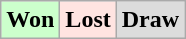<table class="wikitable">
<tr>
<td bgcolor=#ccffcc><strong>Won</strong></td>
<td bgcolor=FFE4E1><strong>Lost</strong></td>
<td bgcolor=DCDCDC><strong>Draw</strong></td>
</tr>
</table>
